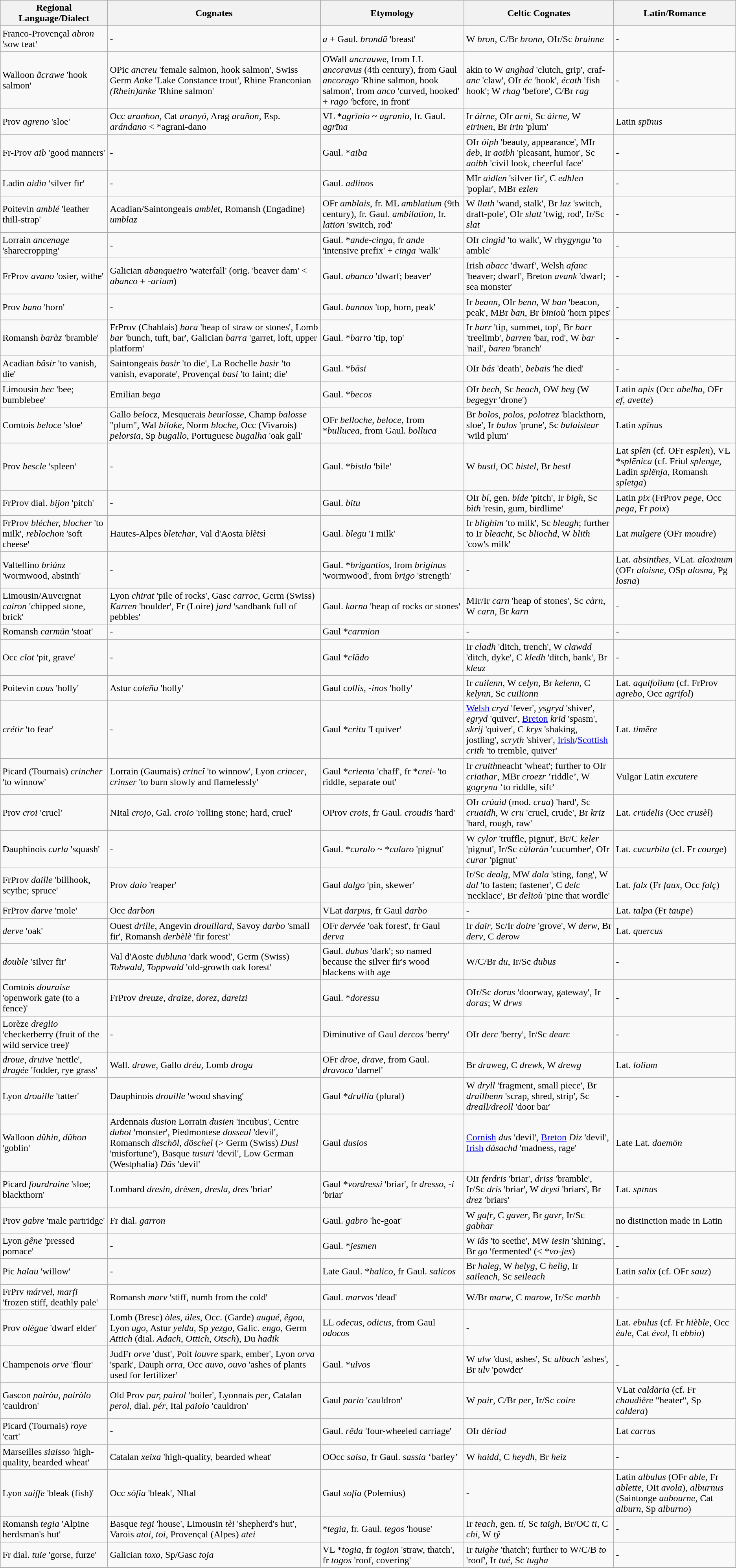<table class="wikitable">
<tr>
<th>Regional Language/Dialect</th>
<th>Cognates</th>
<th>Etymology</th>
<th>Celtic Cognates</th>
<th>Latin/Romance</th>
</tr>
<tr>
<td>Franco-Provençal <em>abron</em> 'sow teat'</td>
<td>-</td>
<td><em>a</em> + Gaul. <em>brondā</em> 'breast'</td>
<td>W <em>bron</em>, C/Br <em>bronn</em>, OIr/Sc <em>bruinne</em></td>
<td>-</td>
</tr>
<tr>
<td>Walloon <em>ãcrawe</em> 'hook salmon'</td>
<td>OPic <em>ancreu</em> 'female salmon, hook salmon', Swiss Germ <em>Anke</em> 'Lake Constance trout', Rhine Franconian <em>(Rhein)anke</em> 'Rhine salmon'</td>
<td>OWall <em>ancrauwe</em>, from LL <em>ancoravus</em> (4th century), from Gaul <em>ancorago</em> 'Rhine salmon, hook salmon', from <em>anco</em> 'curved, hooked' + <em>rago</em> 'before, in front'</td>
<td>akin to W <em>anghad</em> 'clutch, grip', craf-<em>anc</em> 'claw', OIr <em>éc</em> 'hook', <em>écath</em> 'fish hook'; W <em>rhag</em> 'before', C/Br <em>rag</em></td>
<td>-</td>
</tr>
<tr>
<td>Prov <em>agreno</em> 'sloe'</td>
<td>Occ <em>aranhon</em>, Cat <em>aranyó</em>, Arag <em>arañon</em>, Esp. <em>arándano</em> < *agrani-dano</td>
<td>VL *<em>agrīnio</em> ~ <em>agranio</em>, fr. Gaul. <em>agrīna</em></td>
<td>Ir <em>áirne</em>, OIr <em>arni</em>, Sc <em>àirne</em>, W <em>eirinen</em>, Br <em>irin</em> 'plum'</td>
<td>Latin <em>spīnus</em></td>
</tr>
<tr>
<td>Fr-Prov <em>aib</em> 'good manners'</td>
<td>-</td>
<td>Gaul. *<em>aiba</em></td>
<td>OIr <em>óiph</em> 'beauty, appearance', MIr <em>áeb</em>, Ir <em>aoibh</em> 'pleasant, humor', Sc <em>aoibh</em> 'civil look, cheerful face'</td>
<td>-</td>
</tr>
<tr>
<td>Ladin <em>aidin</em> 'silver fir'</td>
<td>-</td>
<td>Gaul. <em>adlinos</em></td>
<td>MIr <em>aidlen</em> 'silver fir', C <em>edhlen</em> 'poplar', MBr <em>ezlen</em></td>
<td>-</td>
</tr>
<tr>
<td>Poitevin <em>amblé</em> 'leather thill-strap'</td>
<td>Acadian/Saintongeais <em>amblet</em>, Romansh (Engadine) <em>umblaz</em></td>
<td>OFr <em>amblais</em>, fr. ML <em>amblatium</em> (9th century), fr. Gaul. <em>ambilation</em>, fr. <em>lation</em> 'switch, rod'</td>
<td>W <em>llath</em> 'wand, stalk', Br <em>laz</em> 'switch, draft-pole', OIr <em>slatt</em> 'twig, rod', Ir/Sc <em>slat</em></td>
<td>-</td>
</tr>
<tr>
<td>Lorrain <em>ancenage</em> 'sharecropping'</td>
<td>-</td>
<td>Gaul. *<em>ande-cinga</em>, fr <em>ande</em> 'intensive prefix' + <em>cinga</em> 'walk'</td>
<td>OIr <em>cingid</em> 'to walk', W rhy<em>gyngu</em> 'to amble'</td>
<td>-</td>
</tr>
<tr>
<td>FrProv <em>avano</em> 'osier, withe'</td>
<td>Galician <em>abanqueiro</em> 'waterfall' (orig. 'beaver dam' < <em>abanco</em> + -<em>arium</em>)</td>
<td>Gaul. <em>abanco</em> 'dwarf; beaver'</td>
<td>Irish <em>abacc</em> 'dwarf', Welsh <em>afanc</em> 'beaver; dwarf', Breton <em>avank</em> 'dwarf; sea monster'</td>
<td>-</td>
</tr>
<tr>
<td>Prov <em>bano</em> 'horn'</td>
<td>-</td>
<td>Gaul. <em>bannos</em> 'top, horn, peak'</td>
<td>Ir <em>beann</em>, OIr <em>benn</em>, W <em>ban</em> 'beacon, peak', MBr <em>ban</em>, Br <em>binioù</em> 'horn pipes'</td>
<td>-</td>
</tr>
<tr>
<td>Romansh <em>baràz</em> 'bramble'</td>
<td>FrProv (Chablais) <em>bara</em> 'heap of straw or stones', Lomb <em>bar</em> 'bunch, tuft, bar', Galician <em>barra</em> 'garret, loft, upper platform'</td>
<td>Gaul. *<em>barro</em> 'tip, top'</td>
<td>Ir <em>barr</em> 'tip, summet, top', Br <em>barr</em> 'treelimb', <em>barren</em> 'bar, rod', W <em>bar</em> 'nail', <em>baren</em> 'branch'</td>
<td>-</td>
</tr>
<tr>
<td>Acadian <em>bâsir</em> 'to vanish, die'</td>
<td>Saintongeais <em>basir</em> 'to die', La Rochelle <em>basir</em> 'to vanish, evaporate', Provençal <em>basi</em> 'to faint; die'</td>
<td>Gaul. *<em>bāsi</em></td>
<td>OIr <em>bás</em> 'death', <em>bebais</em> 'he died'</td>
<td>-</td>
</tr>
<tr>
<td>Limousin <em>bec</em> 'bee; bumblebee'</td>
<td>Emilian <em>bega</em></td>
<td>Gaul. *<em>becos</em></td>
<td>OIr <em>bech</em>, Sc <em>beach</em>, OW <em>beg</em> (W <em>beg</em>egyr 'drone')</td>
<td>Latin <em>apis</em> (Occ <em>abelha</em>, OFr <em>ef</em>, <em>avette</em>)</td>
</tr>
<tr>
<td>Comtois <em>beloce</em> 'sloe'</td>
<td>Gallo <em>belocz</em>, Mesquerais <em>beurlosse</em>, Champ <em>balosse</em> "plum", Wal <em>biloke</em>, Norm <em>bloche</em>, Occ (Vivarois) <em>pelorsia</em>, Sp <em>bugallo</em>, Portuguese <em>bugalha</em> 'oak gall'</td>
<td>OFr <em>belloche</em>, <em>beloce</em>, from *<em>bullucea</em>, from Gaul. <em>bolluca</em></td>
<td>Br <em>bolos</em>, <em>polos</em>, <em>polotrez</em> 'blackthorn, sloe', Ir <em>bulos</em> 'prune', Sc <em>bulaistear</em> 'wild plum'</td>
<td>Latin <em>spīnus</em></td>
</tr>
<tr>
<td>Prov <em>bescle</em> 'spleen'</td>
<td>-</td>
<td>Gaul. *<em>bistlo</em> 'bile'</td>
<td>W <em>bustl</em>, OC <em>bistel</em>, Br <em>bestl</em></td>
<td>Lat <em>splēn</em> (cf. OFr <em>esplen</em>), VL *<em>splēnica</em> (cf. Friul <em>splenge</em>, Ladin <em>splënja</em>, Romansh <em>spletga</em>)</td>
</tr>
<tr>
<td>FrProv dial. <em>bijon</em> 'pitch'</td>
<td>-</td>
<td>Gaul. <em>bitu</em></td>
<td>OIr <em>bí</em>, gen. <em>bíde</em> 'pitch', Ir <em>bigh</em>, Sc <em>bìth</em> 'resin, gum, birdlime'</td>
<td>Latin <em>pix</em> (FrProv <em>pege</em>, Occ <em>pega</em>, Fr <em>poix</em>)</td>
</tr>
<tr>
<td>FrProv <em>blécher, blocher</em> 'to milk', <em>reblochon</em> 'soft cheese'</td>
<td>Hautes-Alpes <em>bletchar</em>, Val d'Aosta <em>blètsì</em></td>
<td>Gaul. <em>blegu</em> 'I milk'</td>
<td>Ir <em>blighim</em> 'to milk', Sc <em>bleagh</em>; further to Ir <em>bleacht</em>, Sc <em>bliochd</em>, W <em>blith</em> 'cow's milk'</td>
<td>Lat <em>mulgere</em> (OFr <em>moudre</em>)</td>
</tr>
<tr>
<td>Valtellino <em>briánz</em> 'wormwood, absinth'</td>
<td>-</td>
<td>Gaul. *<em>brigantios</em>, from <em>briginus</em> 'wormwood', from <em>brigo</em> 'strength'</td>
<td>-</td>
<td>Lat. <em>absinthes</em>, VLat. <em>aloxinum</em> (OFr <em>aloisne</em>, OSp <em>alosna</em>, Pg <em>losna</em>)</td>
</tr>
<tr>
<td>Limousin/Auvergnat <em>cairon</em> 'chipped stone, brick'</td>
<td>Lyon <em>chirat</em> 'pile of rocks', Gasc <em>carroc</em>, Germ (Swiss) <em>Karren</em> 'boulder', Fr (Loire) <em>jard</em> 'sandbank full of pebbles'</td>
<td>Gaul. <em>karna</em> 'heap of rocks or stones'</td>
<td>MIr/Ir <em>carn</em> 'heap of stones', Sc <em>càrn</em>, W <em>carn</em>, Br <em>karn</em></td>
<td>-</td>
</tr>
<tr>
<td>Romansh <em>carmün</em> 'stoat'</td>
<td>-</td>
<td>Gaul *<em>carmion</em></td>
<td>-</td>
<td>-</td>
</tr>
<tr>
<td>Occ <em>clot</em> 'pit, grave'</td>
<td>-</td>
<td>Gaul *<em>clādo</em></td>
<td>Ir <em>cladh</em> 'ditch, trench', W <em>clawdd</em> 'ditch, dyke', C <em>kledh</em> 'ditch, bank', Br <em>kleuz</em></td>
<td>-</td>
</tr>
<tr>
<td>Poitevin <em>cous</em> 'holly'</td>
<td>Astur <em>coleñu</em> 'holly'</td>
<td>Gaul <em>collis</em>, -<em>inos</em> 'holly'</td>
<td>Ir <em>cuilenn</em>, W <em>celyn</em>, Br <em>kelenn</em>, C <em>kelynn</em>, Sc <em>cuilionn</em></td>
<td>Lat. <em>aquifolium</em> (cf. FrProv <em>agrebo</em>, Occ <em>agrifol</em>)</td>
</tr>
<tr>
<td><em>crétir</em> 'to fear'</td>
<td>-</td>
<td>Gaul *<em>critu</em> 'I quiver'</td>
<td><a href='#'>Welsh</a> <em>cryd</em> 'fever', <em>ysgryd</em> 'shiver', <em>egryd</em> 'quiver', <a href='#'>Breton</a> <em>krid</em> 'spasm', <em>skrij</em> 'quiver', C <em>krys</em> 'shaking, jostling', <em>scryth</em> 'shiver', <a href='#'>Irish</a>/<a href='#'>Scottish</a> <em>crith</em> 'to tremble, quiver'</td>
<td>Lat. <em>timēre</em></td>
</tr>
<tr>
<td>Picard (Tournais) <em>crincher</em> 'to winnow'</td>
<td>Lorrain (Gaumais) <em>crincî</em> 'to winnow', Lyon <em>crincer</em>, <em>crinser</em> 'to burn slowly and flamelessly'</td>
<td>Gaul *<em>crienta</em> 'chaff', fr *<em>crei-</em> 'to riddle, separate out'</td>
<td>Ir <em>cruith</em>neacht 'wheat'; further to OIr <em>criathar</em>, MBr <em>croezr</em> ‘riddle’, W go<em>grynu</em> ‘to riddle, sift’</td>
<td>Vulgar Latin <em>excutere</em></td>
</tr>
<tr>
<td>Prov <em>croi</em> 'cruel'</td>
<td>NItal <em>crojo</em>, Gal. <em>croio</em> 'rolling stone; hard, cruel'</td>
<td>OProv <em>crois</em>, fr Gaul. <em>croudis</em> 'hard'</td>
<td>OIr <em>crúaid</em> (mod. <em>crua</em>) 'hard', Sc <em>cruaidh</em>, W <em>cru</em> 'cruel, crude', Br <em>kriz</em> 'hard, rough, raw'</td>
<td>Lat. <em>crūdēlis</em> (Occ <em>crusèl</em>)</td>
</tr>
<tr>
<td>Dauphinois <em>curla</em> 'squash'</td>
<td>-</td>
<td>Gaul. *<em>curalo</em> ~ *<em>cularo</em> 'pignut'</td>
<td>W <em>cylor</em> 'truffle, pignut', Br/C <em>keler</em> 'pignut', Ir/Sc <em>cùlaràn</em> 'cucumber', OIr <em>curar</em> 'pignut'</td>
<td>Lat. <em>cucurbita</em> (cf. Fr <em>courge</em>)</td>
</tr>
<tr>
<td>FrProv <em>daille</em> 'billhook, scythe; spruce'</td>
<td>Prov <em>daio</em> 'reaper'</td>
<td>Gaul <em>dalgo</em> 'pin, skewer'</td>
<td>Ir/Sc <em>dealg</em>, MW <em>dala</em> 'sting, fang', W <em>dal</em> 'to fasten; fastener', C <em>delc</em> 'necklace', Br <em>delioù</em> 'pine that wordle'</td>
<td>Lat. <em>falx</em> (Fr <em>faux</em>, Occ <em>falç</em>)</td>
</tr>
<tr>
<td>FrProv <em>darve</em> 'mole'</td>
<td>Occ <em>darbon</em></td>
<td>VLat <em>darpus</em>, fr Gaul <em>darbo</em></td>
<td>-</td>
<td>Lat. <em>talpa</em> (Fr <em>taupe</em>)</td>
</tr>
<tr>
<td><em>derve</em> 'oak'</td>
<td>Ouest <em>drille</em>, Angevin <em>drouillard</em>, Savoy <em>darbo</em> 'small fir', Romansh <em>derbèlè</em> 'fir forest'</td>
<td>OFr <em>dervée</em> 'oak forest', fr Gaul <em>derva</em></td>
<td>Ir <em>dair</em>, Sc/Ir <em>doire</em> 'grove', W <em>derw</em>, Br <em>derv</em>, C <em>derow</em></td>
<td>Lat. <em>quercus</em></td>
</tr>
<tr>
<td><em>double</em> 'silver fir'</td>
<td>Val d'Aoste <em>dubluna</em> 'dark wood', Germ (Swiss) <em>Tobwald</em>, <em>Toppwald</em> 'old-growth oak forest'</td>
<td>Gaul. <em>dubus</em> 'dark'; so named because the silver fir's wood blackens with age</td>
<td>W/C/Br <em>du</em>, Ir/Sc <em>dubus</em></td>
<td>-</td>
</tr>
<tr>
<td>Comtois <em>douraise</em> 'openwork gate (to a fence)'</td>
<td>FrProv <em>dreuze</em>, <em>draize</em>, <em>dorez</em>, <em>dareizi</em></td>
<td>Gaul. *<em>doressu</em></td>
<td>OIr/Sc <em>dorus</em> 'doorway, gateway', Ir <em>doras</em>; W <em>drws</em></td>
<td>-</td>
</tr>
<tr>
<td>Lorèze <em>dreglio</em> 'checkerberry (fruit of the wild service tree)'</td>
<td>-</td>
<td>Diminutive of Gaul <em>dercos</em> 'berry'</td>
<td>OIr <em>derc</em> 'berry', Ir/Sc <em>dearc</em></td>
<td>-</td>
</tr>
<tr>
<td><em>droue, druive</em> 'nettle', <em>dragée</em> 'fodder, rye grass'</td>
<td>Wall. <em>drawe</em>, Gallo <em>dréu</em>, Lomb <em>droga</em></td>
<td>OFr <em>droe, drave</em>, from Gaul. <em>dravoca</em> 'darnel'</td>
<td>Br <em>draweg</em>, C <em>drewk</em>, W <em>drewg</em></td>
<td>Lat. <em>lolium</em></td>
</tr>
<tr>
<td>Lyon <em>drouille</em> 'tatter'</td>
<td>Dauphinois <em>drouille</em> 'wood shaving'</td>
<td>Gaul *<em>drullia</em> (plural)</td>
<td>W <em>dryll</em> 'fragment, small piece', Br <em>drailhenn</em> 'scrap, shred, strip', Sc <em>dreall/dreoll</em> 'door bar'</td>
<td>-</td>
</tr>
<tr>
<td>Walloon <em>dûhin, dûhon</em> 'goblin'</td>
<td>Ardennais <em>dusion</em>  Lorrain <em>dusien</em> 'incubus', Centre <em>duhot</em> 'monster', Piedmontese <em>dosseul</em> 'devil', Romansch <em>dischöl, döschel</em> (> Germ (Swiss) <em>Dusl</em> 'misfortune'), Basque <em>tusuri</em> 'devil', Low German (Westphalia) <em>Düs</em> 'devil'</td>
<td>Gaul <em>dusios</em></td>
<td><a href='#'>Cornish</a> <em>dus</em> 'devil', <a href='#'>Breton</a> <em>Diz</em> 'devil', <a href='#'>Irish</a> <em>dásachd</em> 'madness, rage'</td>
<td>Late Lat. <em>daemōn</em></td>
</tr>
<tr>
<td>Picard <em>fourdraine</em> 'sloe; blackthorn'</td>
<td>Lombard <em>dresin</em>, <em>drèsen</em>, <em>dresla</em>, <em>dres</em> 'briar'</td>
<td>Gaul *<em>vordressi</em> 'briar', fr <em>dresso</em>, -<em>i</em> 'briar'</td>
<td>OIr <em>ferdris</em> 'briar', <em>driss</em> 'bramble', Ir/Sc <em>dris</em> 'briar', W <em>drysi</em> 'briars', Br <em>drez</em> 'briars'</td>
<td>Lat. <em>spīnus</em></td>
</tr>
<tr>
<td>Prov <em>gabre</em> 'male partridge'</td>
<td>Fr dial. <em>garron</em></td>
<td>Gaul. <em>gabro</em> 'he-goat'</td>
<td>W <em>gafr</em>, C <em>gaver</em>, Br <em>gavr</em>, Ir/Sc <em>gabhar</em></td>
<td>no distinction made in Latin</td>
</tr>
<tr>
<td>Lyon <em>gêne</em> 'pressed pomace'</td>
<td>-</td>
<td>Gaul. *<em>jesmen</em></td>
<td>W <em>iâs</em> 'to seethe', MW <em>iesin</em> 'shining', Br <em>go</em> 'fermented' (< *<em>vo-jes</em>)</td>
<td>-</td>
</tr>
<tr>
<td>Pic <em>halau</em> 'willow'</td>
<td>-</td>
<td>Late Gaul. *<em>halico</em>, fr Gaul. <em>salicos</em></td>
<td>Br <em>haleg</em>, W <em>helyg</em>, C <em>helig</em>, Ir <em>saileach</em>, Sc <em>seileach</em></td>
<td>Latin <em>salix</em> (cf. OFr <em>sauz</em>)</td>
</tr>
<tr>
<td>FrPrv <em>márvel</em>, <em>marfi</em> 'frozen stiff, deathly pale'</td>
<td>Romansh <em>marv</em> 'stiff, numb from the cold'</td>
<td>Gaul. <em>marvos</em> 'dead'</td>
<td>W/Br <em>marw</em>, C <em>marow</em>, Ir/Sc <em>marbh</em></td>
<td>-</td>
</tr>
<tr>
<td>Prov <em>olègue</em> 'dwarf elder'</td>
<td>Lomb (Bresc) <em>òles, úles</em>, Occ. (Garde) <em>augué, êgou</em>, Lyon <em>ugo</em>, Astur <em>yeldu</em>, Sp <em>yezgo</em>, Galic. <em>engo</em>, Germ <em>Attich</em> (dial. <em>Adach, Ottich, Otsch</em>), Du <em>hadik</em></td>
<td>LL <em>odecus, odicus</em>, from Gaul <em>odocos</em></td>
<td>-</td>
<td>Lat. <em>ebulus</em> (cf. Fr <em>hièble</em>, Occ <em>èule</em>, Cat <em>évol</em>, It <em>ebbio</em>)</td>
</tr>
<tr>
<td>Champenois <em>orve</em> 'flour'</td>
<td>JudFr <em>orve</em> 'dust', Poit <em>louvre </em>spark, ember', Lyon <em>orva</em> 'spark', Dauph <em>orra</em>, Occ <em>auvo</em>, <em>ouvo</em> 'ashes of plants used for fertilizer'</td>
<td>Gaul. *<em>ulvos</em></td>
<td>W <em>ulw</em> 'dust, ashes', Sc <em>ulbach</em> 'ashes', Br <em>ulv</em> 'powder'</td>
<td>-</td>
</tr>
<tr>
<td>Gascon <em>pairòu, pairòlo</em> 'cauldron'</td>
<td>Old Prov <em>par, pairol</em> 'boiler', Lyonnais <em>per</em>, Catalan <em>perol</em>, dial. <em>pér</em>, Ital <em>paiolo</em> 'cauldron'</td>
<td>Gaul <em>pario</em> 'cauldron'</td>
<td>W <em>pair</em>, C/Br <em>per</em>, Ir/Sc <em>coire</em></td>
<td>VLat <em>caldāria</em> (cf. Fr <em>chaudière</em> "heater", Sp <em>caldera</em>)</td>
</tr>
<tr>
<td>Picard (Tournais) <em>roye</em> 'cart'</td>
<td>-</td>
<td>Gaul. <em>rēda</em> 'four-wheeled carriage'</td>
<td>OIr dé<em>riad</em></td>
<td>Lat <em>carrus</em></td>
</tr>
<tr>
<td>Marseilles <em>siaisso</em> 'high-quality, bearded wheat'</td>
<td>Catalan <em>xeixa</em> 'high-quality, bearded wheat'</td>
<td>OOcc <em>saisa</em>, fr Gaul. <em>sassia</em> ‘barley’</td>
<td>W <em>haidd</em>, C <em>heydh</em>, Br <em>heiz</em></td>
<td>-</td>
</tr>
<tr>
<td>Lyon <em>suiffe</em> 'bleak (fish)'</td>
<td>Occ <em>sòfia</em> 'bleak', NItal</td>
<td>Gaul <em>sofia</em> (Polemius)</td>
<td>-</td>
<td>Latin <em>albulus</em> (OFr <em>able</em>, Fr <em>ablette</em>, OIt <em>avola</em>), <em>alburnus</em> (Saintonge <em>aubourne</em>, Cat <em>alburn</em>, Sp <em>alburno</em>)</td>
</tr>
<tr>
<td>Romansh <em>tegia</em> 'Alpine herdsman's hut'</td>
<td>Basque <em>tegi</em> 'house', Limousin <em>tèi</em> 'shepherd's hut', Varois <em>atoi</em>, <em>toi</em>, Provençal (Alpes) <em>atei</em></td>
<td>*<em>tegia</em>, fr. Gaul. <em>tegos</em> 'house'</td>
<td>Ir <em>teach</em>, gen. <em>tí</em>, Sc <em>taigh</em>, Br/OC <em>ti</em>, C <em>chi</em>, W <em>tŷ</em></td>
<td>-</td>
</tr>
<tr>
<td>Fr dial. <em>tuie</em> 'gorse, furze'</td>
<td>Galician <em>toxo</em>, Sp/Gasc <em>toja</em></td>
<td>VL *<em>togia</em>, fr <em>togion</em> 'straw, thatch', fr <em>togos</em> 'roof, covering'</td>
<td>Ir <em>tuighe</em> 'thatch'; further to W/C/B <em>to</em> 'roof', Ir <em>tué</em>, Sc <em>tugha</em></td>
<td>-</td>
</tr>
<tr>
</tr>
</table>
